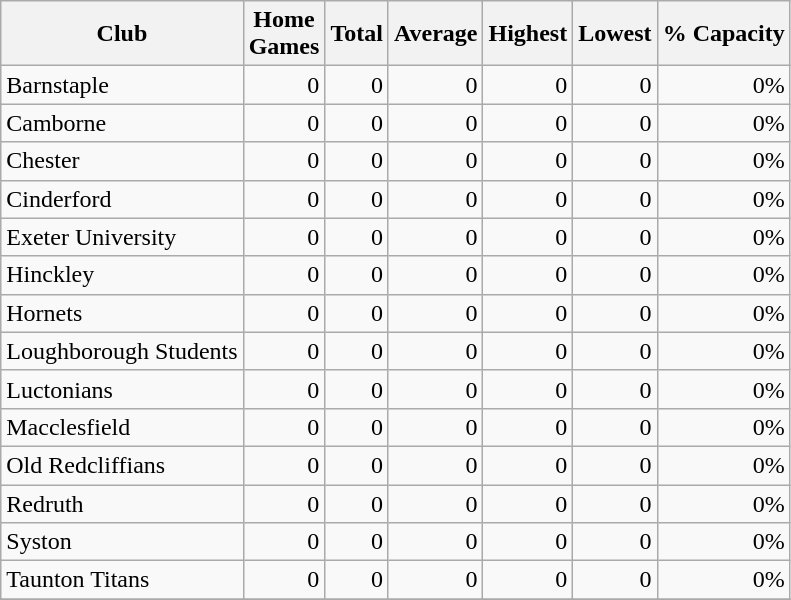<table class="wikitable sortable" style="text-align:right">
<tr>
<th>Club</th>
<th>Home<br>Games</th>
<th>Total</th>
<th>Average</th>
<th>Highest</th>
<th>Lowest</th>
<th>% Capacity</th>
</tr>
<tr>
<td style="text-align:left">Barnstaple</td>
<td>0</td>
<td>0</td>
<td>0</td>
<td>0</td>
<td>0</td>
<td>0%</td>
</tr>
<tr>
<td style="text-align:left">Camborne</td>
<td>0</td>
<td>0</td>
<td>0</td>
<td>0</td>
<td>0</td>
<td>0%</td>
</tr>
<tr>
<td style="text-align:left">Chester</td>
<td>0</td>
<td>0</td>
<td>0</td>
<td>0</td>
<td>0</td>
<td>0%</td>
</tr>
<tr>
<td style="text-align:left">Cinderford</td>
<td>0</td>
<td>0</td>
<td>0</td>
<td>0</td>
<td>0</td>
<td>0%</td>
</tr>
<tr>
<td style="text-align:left">Exeter University</td>
<td>0</td>
<td>0</td>
<td>0</td>
<td>0</td>
<td>0</td>
<td>0%</td>
</tr>
<tr>
<td style="text-align:left">Hinckley</td>
<td>0</td>
<td>0</td>
<td>0</td>
<td>0</td>
<td>0</td>
<td>0%</td>
</tr>
<tr>
<td style="text-align:left">Hornets</td>
<td>0</td>
<td>0</td>
<td>0</td>
<td>0</td>
<td>0</td>
<td>0%</td>
</tr>
<tr>
<td style="text-align:left">Loughborough Students</td>
<td>0</td>
<td>0</td>
<td>0</td>
<td>0</td>
<td>0</td>
<td>0%</td>
</tr>
<tr>
<td style="text-align:left">Luctonians</td>
<td>0</td>
<td>0</td>
<td>0</td>
<td>0</td>
<td>0</td>
<td>0%</td>
</tr>
<tr>
<td style="text-align:left">Macclesfield</td>
<td>0</td>
<td>0</td>
<td>0</td>
<td>0</td>
<td>0</td>
<td>0%</td>
</tr>
<tr>
<td style="text-align:left">Old Redcliffians</td>
<td>0</td>
<td>0</td>
<td>0</td>
<td>0</td>
<td>0</td>
<td>0%</td>
</tr>
<tr>
<td style="text-align:left">Redruth</td>
<td>0</td>
<td>0</td>
<td>0</td>
<td>0</td>
<td>0</td>
<td>0%</td>
</tr>
<tr>
<td style="text-align:left">Syston</td>
<td>0</td>
<td>0</td>
<td>0</td>
<td>0</td>
<td>0</td>
<td>0%</td>
</tr>
<tr>
<td style="text-align:left">Taunton Titans</td>
<td>0</td>
<td>0</td>
<td>0</td>
<td>0</td>
<td>0</td>
<td>0%</td>
</tr>
<tr>
</tr>
</table>
